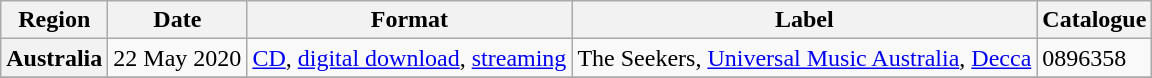<table class="wikitable plainrowheaders">
<tr>
<th scope="col">Region</th>
<th scope="col">Date</th>
<th scope="col">Format</th>
<th scope="col">Label</th>
<th scope="col">Catalogue</th>
</tr>
<tr>
<th scope="row">Australia</th>
<td>22 May 2020</td>
<td><a href='#'>CD</a>, <a href='#'>digital download</a>, <a href='#'>streaming</a></td>
<td>The Seekers, <a href='#'>Universal Music Australia</a>, <a href='#'>Decca</a></td>
<td>0896358</td>
</tr>
<tr>
</tr>
</table>
